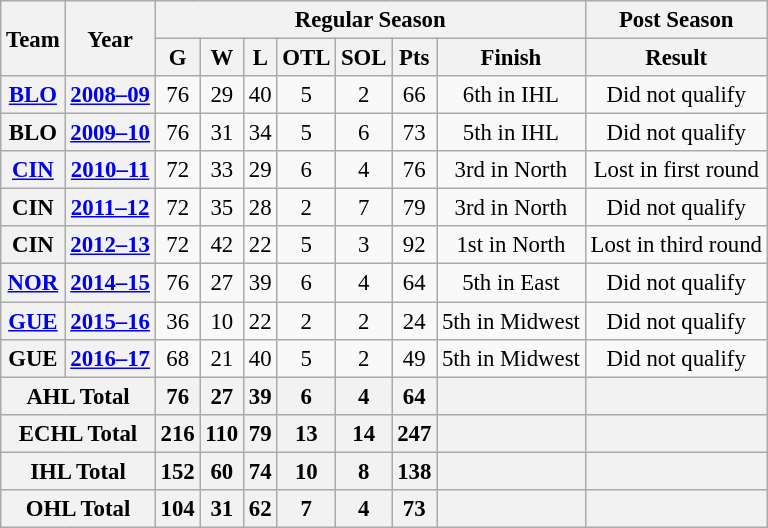<table class="wikitable" style="font-size: 95%; text-align:center;">
<tr>
<th rowspan="2">Team</th>
<th rowspan="2">Year</th>
<th colspan="7">Regular Season</th>
<th colspan="1">Post Season</th>
</tr>
<tr>
<th>G</th>
<th>W</th>
<th>L</th>
<th>OTL</th>
<th>SOL</th>
<th>Pts</th>
<th>Finish</th>
<th>Result</th>
</tr>
<tr>
<th><a href='#'>BLO</a></th>
<th><a href='#'>2008–09</a></th>
<td>76</td>
<td>29</td>
<td>40</td>
<td>5</td>
<td>2</td>
<td>66</td>
<td>6th in IHL</td>
<td>Did not qualify</td>
</tr>
<tr>
<th>BLO</th>
<th><a href='#'>2009–10</a></th>
<td>76</td>
<td>31</td>
<td>34</td>
<td>5</td>
<td>6</td>
<td>73</td>
<td>5th in IHL</td>
<td>Did not qualify</td>
</tr>
<tr>
<th><a href='#'>CIN</a></th>
<th><a href='#'>2010–11</a></th>
<td>72</td>
<td>33</td>
<td>29</td>
<td>6</td>
<td>4</td>
<td>76</td>
<td>3rd in North</td>
<td>Lost in first round</td>
</tr>
<tr>
<th>CIN</th>
<th><a href='#'>2011–12</a></th>
<td>72</td>
<td>35</td>
<td>28</td>
<td>2</td>
<td>7</td>
<td>79</td>
<td>3rd in North</td>
<td>Did not qualify</td>
</tr>
<tr>
<th>CIN</th>
<th><a href='#'>2012–13</a></th>
<td>72</td>
<td>42</td>
<td>22</td>
<td>5</td>
<td>3</td>
<td>92</td>
<td>1st in North</td>
<td>Lost in third round</td>
</tr>
<tr>
<th><a href='#'>NOR</a></th>
<th><a href='#'>2014–15</a></th>
<td>76</td>
<td>27</td>
<td>39</td>
<td>6</td>
<td>4</td>
<td>64</td>
<td>5th in East</td>
<td>Did not qualify</td>
</tr>
<tr>
<th><a href='#'>GUE</a></th>
<th><a href='#'>2015–16</a></th>
<td>36</td>
<td>10</td>
<td>22</td>
<td>2</td>
<td>2</td>
<td>24</td>
<td>5th in Midwest</td>
<td>Did not qualify</td>
</tr>
<tr>
<th>GUE</th>
<th><a href='#'>2016–17</a></th>
<td>68</td>
<td>21</td>
<td>40</td>
<td>5</td>
<td>2</td>
<td>49</td>
<td>5th in Midwest</td>
<td>Did not qualify</td>
</tr>
<tr>
<th colspan="2">AHL Total</th>
<th>76</th>
<th>27</th>
<th>39</th>
<th>6</th>
<th>4</th>
<th>64</th>
<th></th>
<th></th>
</tr>
<tr>
<th colspan="2">ECHL Total</th>
<th>216</th>
<th>110</th>
<th>79</th>
<th>13</th>
<th>14</th>
<th>247</th>
<th></th>
<th></th>
</tr>
<tr>
<th colspan="2">IHL Total</th>
<th>152</th>
<th>60</th>
<th>74</th>
<th>10</th>
<th>8</th>
<th>138</th>
<th></th>
<th></th>
</tr>
<tr>
<th colspan="2">OHL Total</th>
<th>104</th>
<th>31</th>
<th>62</th>
<th>7</th>
<th>4</th>
<th>73</th>
<th></th>
<th></th>
</tr>
</table>
